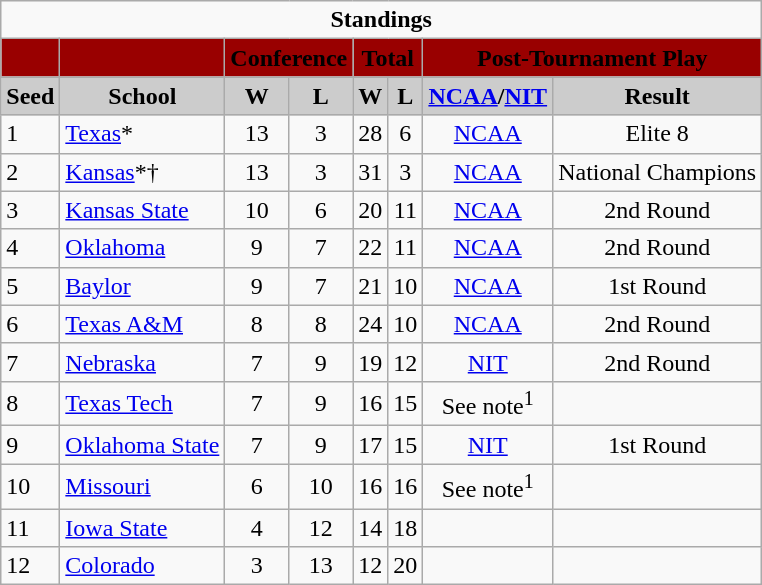<table class="wikitable">
<tr align=center>
<td colspan=8><strong>Standings</strong></td>
</tr>
<tr bgcolor=#990000 align=center>
<td></td>
<td></td>
<td colspan=2><span><strong>Conference</strong></span></td>
<td colspan=2><span><strong>Total</strong></span></td>
<td colspan=2><span><strong>Post-Tournament Play</strong></span></td>
</tr>
<tr bgcolor=#CCCCCC align=center>
<td><strong>Seed</strong></td>
<td><strong>School</strong></td>
<td><strong>W</strong></td>
<td><strong>L</strong></td>
<td><strong>W</strong></td>
<td><strong>L</strong></td>
<td><strong><a href='#'>NCAA</a>/<a href='#'>NIT</a></strong></td>
<td><strong>Result</strong></td>
</tr>
<tr>
<td>1</td>
<td><a href='#'>Texas</a>*</td>
<td align=center>13</td>
<td align=center>3</td>
<td align=center>28</td>
<td align=center>6</td>
<td align=center><a href='#'>NCAA</a></td>
<td align=center>Elite 8</td>
</tr>
<tr>
<td>2</td>
<td><a href='#'>Kansas</a>*†</td>
<td align=center>13</td>
<td align=center>3</td>
<td align=center>31</td>
<td align=center>3</td>
<td align=center><a href='#'>NCAA</a></td>
<td align=center>National Champions</td>
</tr>
<tr>
<td>3</td>
<td><a href='#'>Kansas State</a></td>
<td align=center>10</td>
<td align=center>6</td>
<td align=center>20</td>
<td align=center>11</td>
<td align=center><a href='#'>NCAA</a></td>
<td align=center>2nd Round</td>
</tr>
<tr>
<td>4</td>
<td><a href='#'>Oklahoma</a></td>
<td align=center>9</td>
<td align=center>7</td>
<td align=center>22</td>
<td align=center>11</td>
<td align=center><a href='#'>NCAA</a></td>
<td align=center>2nd Round</td>
</tr>
<tr>
<td>5</td>
<td><a href='#'>Baylor</a></td>
<td align=center>9</td>
<td align=center>7</td>
<td align=center>21</td>
<td align=center>10</td>
<td align=center><a href='#'>NCAA</a></td>
<td align=center>1st Round</td>
</tr>
<tr>
<td>6</td>
<td><a href='#'>Texas A&M</a></td>
<td align=center>8</td>
<td align=center>8</td>
<td align=center>24</td>
<td align=center>10</td>
<td align=center><a href='#'>NCAA</a></td>
<td align=center>2nd Round</td>
</tr>
<tr>
<td>7</td>
<td><a href='#'>Nebraska</a></td>
<td align=center>7</td>
<td align=center>9</td>
<td align=center>19</td>
<td align=center>12</td>
<td align=center><a href='#'>NIT</a></td>
<td align=center>2nd Round</td>
</tr>
<tr>
<td>8</td>
<td><a href='#'>Texas Tech</a></td>
<td align=center>7</td>
<td align=center>9</td>
<td align=center>16</td>
<td align=center>15</td>
<td align=center>See note<sup>1</sup></td>
<td align=center></td>
</tr>
<tr>
<td>9</td>
<td><a href='#'>Oklahoma State</a></td>
<td align=center>7</td>
<td align=center>9</td>
<td align=center>17</td>
<td align=center>15</td>
<td align=center><a href='#'>NIT</a></td>
<td align=center>1st Round</td>
</tr>
<tr>
<td>10</td>
<td><a href='#'>Missouri</a></td>
<td align=center>6</td>
<td align=center>10</td>
<td align=center>16</td>
<td align=center>16</td>
<td align=center>See note<sup>1</sup></td>
<td align=center></td>
</tr>
<tr>
<td>11</td>
<td><a href='#'>Iowa State</a></td>
<td align=center>4</td>
<td align=center>12</td>
<td align=center>14</td>
<td align=center>18</td>
<td align=center></td>
<td align=center></td>
</tr>
<tr>
<td>12</td>
<td><a href='#'>Colorado</a></td>
<td align=center>3</td>
<td align=center>13</td>
<td align=center>12</td>
<td align=center>20</td>
<td align=center></td>
<td align=center></td>
</tr>
</table>
